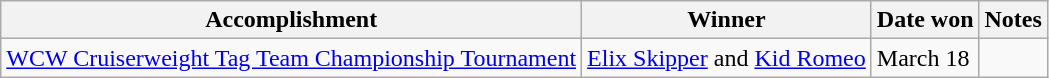<table class="wikitable">
<tr>
<th>Accomplishment</th>
<th>Winner</th>
<th>Date won</th>
<th>Notes</th>
</tr>
<tr>
<td><a href='#'>WCW Cruiserweight Tag Team Championship Tournament</a></td>
<td><a href='#'>Elix Skipper</a> and <a href='#'>Kid Romeo</a></td>
<td>March 18</td>
<td></td>
</tr>
</table>
